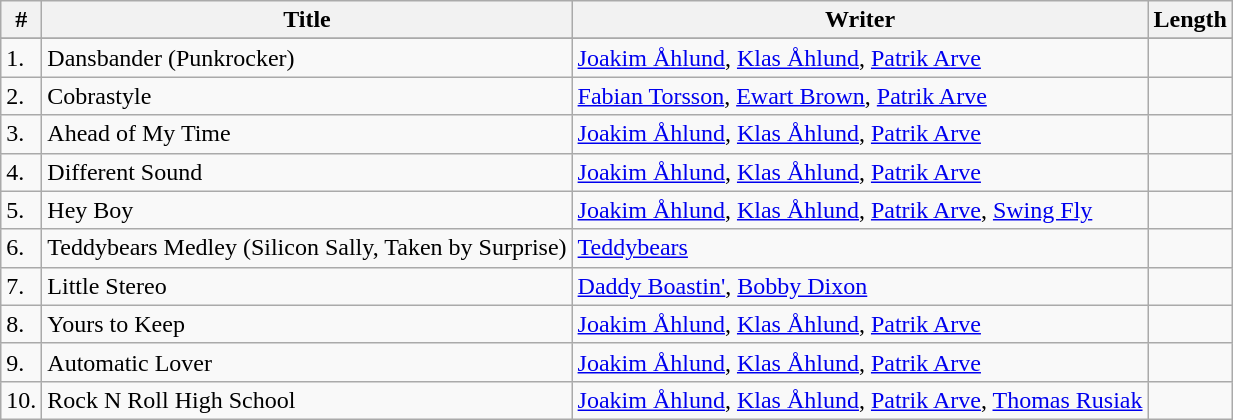<table class="wikitable">
<tr>
<th>#</th>
<th>Title</th>
<th>Writer</th>
<th>Length</th>
</tr>
<tr bgcolor="#ebf5ff">
</tr>
<tr>
<td>1.</td>
<td>Dansbander (Punkrocker)</td>
<td><a href='#'>Joakim Åhlund</a>, <a href='#'>Klas Åhlund</a>, <a href='#'>Patrik Arve</a></td>
<td></td>
</tr>
<tr>
<td>2.</td>
<td>Cobrastyle</td>
<td><a href='#'>Fabian Torsson</a>, <a href='#'>Ewart Brown</a>, <a href='#'>Patrik Arve</a></td>
<td></td>
</tr>
<tr>
<td>3.</td>
<td>Ahead of My Time</td>
<td><a href='#'>Joakim Åhlund</a>, <a href='#'>Klas Åhlund</a>, <a href='#'>Patrik Arve</a></td>
<td></td>
</tr>
<tr>
<td>4.</td>
<td>Different Sound</td>
<td><a href='#'>Joakim Åhlund</a>, <a href='#'>Klas Åhlund</a>, <a href='#'>Patrik Arve</a></td>
<td></td>
</tr>
<tr>
<td>5.</td>
<td>Hey Boy</td>
<td><a href='#'>Joakim Åhlund</a>, <a href='#'>Klas Åhlund</a>, <a href='#'>Patrik Arve</a>, <a href='#'>Swing Fly</a></td>
<td></td>
</tr>
<tr>
<td>6.</td>
<td>Teddybears Medley (Silicon Sally, Taken by Surprise)</td>
<td><a href='#'>Teddybears</a></td>
<td></td>
</tr>
<tr>
<td>7.</td>
<td>Little Stereo</td>
<td><a href='#'>Daddy Boastin'</a>, <a href='#'>Bobby Dixon</a></td>
<td></td>
</tr>
<tr>
<td>8.</td>
<td>Yours to Keep</td>
<td><a href='#'>Joakim Åhlund</a>, <a href='#'>Klas Åhlund</a>, <a href='#'>Patrik Arve</a></td>
<td></td>
</tr>
<tr>
<td>9.</td>
<td>Automatic Lover</td>
<td><a href='#'>Joakim Åhlund</a>, <a href='#'>Klas Åhlund</a>, <a href='#'>Patrik Arve</a></td>
<td></td>
</tr>
<tr>
<td>10.</td>
<td>Rock N Roll High School</td>
<td><a href='#'>Joakim Åhlund</a>, <a href='#'>Klas Åhlund</a>, <a href='#'>Patrik Arve</a>, <a href='#'>Thomas Rusiak</a></td>
<td></td>
</tr>
</table>
